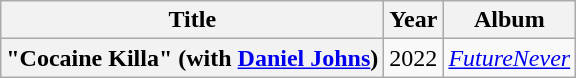<table class="wikitable plainrowheaders" style="text-align:center;" border="1">
<tr>
<th scope="col">Title</th>
<th scope="col">Year</th>
<th scope="col">Album</th>
</tr>
<tr>
<th scope="row">"Cocaine Killa" (with <a href='#'>Daniel Johns</a>)</th>
<td>2022</td>
<td><em><a href='#'>FutureNever</a></em></td>
</tr>
</table>
